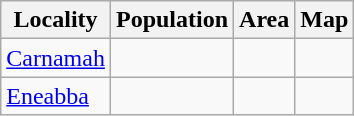<table class="wikitable sortable">
<tr>
<th>Locality</th>
<th data-sort-type=number>Population</th>
<th data-sort-type=number>Area</th>
<th>Map</th>
</tr>
<tr>
<td><a href='#'>Carnamah</a></td>
<td></td>
<td></td>
<td></td>
</tr>
<tr>
<td><a href='#'>Eneabba</a></td>
<td></td>
<td></td>
<td></td>
</tr>
</table>
